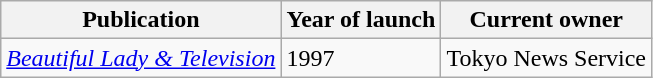<table class="wikitable">
<tr>
<th>Publication</th>
<th>Year of launch</th>
<th>Current owner</th>
</tr>
<tr>
<td><em><a href='#'>Beautiful Lady & Television</a></em></td>
<td>1997</td>
<td>Tokyo News Service</td>
</tr>
</table>
